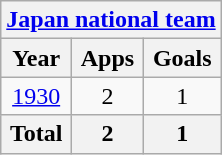<table class="wikitable" style="text-align:center">
<tr>
<th colspan=3><a href='#'>Japan national team</a></th>
</tr>
<tr>
<th>Year</th>
<th>Apps</th>
<th>Goals</th>
</tr>
<tr>
<td><a href='#'>1930</a></td>
<td>2</td>
<td>1</td>
</tr>
<tr>
<th>Total</th>
<th>2</th>
<th>1</th>
</tr>
</table>
